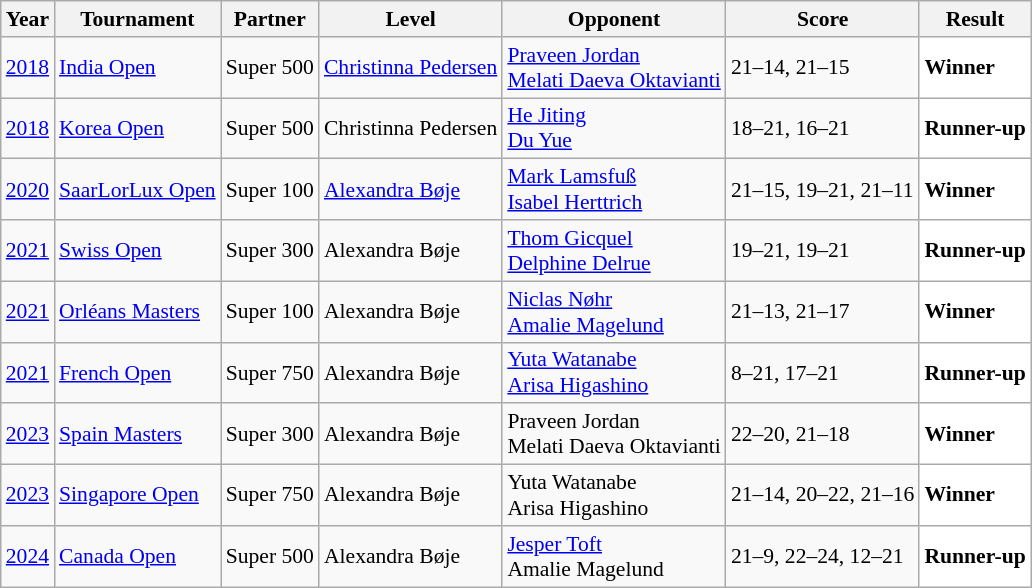<table class="sortable wikitable" style="font-size: 90%;">
<tr>
<th>Year</th>
<th>Tournament</th>
<th>Partner</th>
<th>Level</th>
<th>Opponent</th>
<th>Score</th>
<th>Result</th>
</tr>
<tr>
<td align="center"><a href='#'>2018</a></td>
<td align="left"><a href='#'>India Open</a></td>
<td align="left">Super 500</td>
<td align="left"> <a href='#'>Christinna Pedersen</a></td>
<td align="left"> <a href='#'>Praveen Jordan</a><br> <a href='#'>Melati Daeva Oktavianti</a></td>
<td align="left">21–14, 21–15</td>
<td style="text-align:left; background:white"> <strong>Winner</strong></td>
</tr>
<tr>
<td align="center"><a href='#'>2018</a></td>
<td align="left"><a href='#'>Korea Open</a></td>
<td align="left">Super 500</td>
<td align="left"> Christinna Pedersen</td>
<td align="left"> <a href='#'>He Jiting</a><br> <a href='#'>Du Yue</a></td>
<td align="left">18–21, 16–21</td>
<td style="text-align:left; background:white"> <strong>Runner-up</strong></td>
</tr>
<tr>
<td align="center"><a href='#'>2020</a></td>
<td align="left"><a href='#'>SaarLorLux Open</a></td>
<td align="left">Super 100</td>
<td align="left"> <a href='#'>Alexandra Bøje</a></td>
<td align="left"> <a href='#'>Mark Lamsfuß</a><br> <a href='#'>Isabel Herttrich</a></td>
<td align="left">21–15, 19–21, 21–11</td>
<td style="text-align:left; background:white"> <strong>Winner</strong></td>
</tr>
<tr>
<td align="center"><a href='#'>2021</a></td>
<td align="left"><a href='#'>Swiss Open</a></td>
<td align="left">Super 300</td>
<td align="left"> Alexandra Bøje</td>
<td align="left"> <a href='#'>Thom Gicquel</a><br> <a href='#'>Delphine Delrue</a></td>
<td align="left">19–21, 19–21</td>
<td style="text-align:left; background:white"> <strong>Runner-up</strong></td>
</tr>
<tr>
<td align="center"><a href='#'>2021</a></td>
<td align="left"><a href='#'>Orléans Masters</a></td>
<td align="left">Super 100</td>
<td align="left"> Alexandra Bøje</td>
<td align="left"> <a href='#'>Niclas Nøhr</a><br> <a href='#'>Amalie Magelund</a></td>
<td align="left">21–13, 21–17</td>
<td style="text-align:left; background:white"> <strong>Winner</strong></td>
</tr>
<tr>
<td align="center"><a href='#'>2021</a></td>
<td align="left"><a href='#'>French Open</a></td>
<td align="left">Super 750</td>
<td align="left"> Alexandra Bøje</td>
<td align="left"> <a href='#'>Yuta Watanabe</a><br> <a href='#'>Arisa Higashino</a></td>
<td align="left">8–21, 17–21</td>
<td style="text-align:left; background:white"> <strong>Runner-up</strong></td>
</tr>
<tr>
<td align="center"><a href='#'>2023</a></td>
<td align="left"><a href='#'>Spain Masters</a></td>
<td align="left">Super 300</td>
<td align="left"> Alexandra Bøje</td>
<td align="left"> Praveen Jordan<br> Melati Daeva Oktavianti</td>
<td align="left">22–20, 21–18</td>
<td style="text-align:left; background:white"> <strong>Winner</strong></td>
</tr>
<tr>
<td align="center"><a href='#'>2023</a></td>
<td align="left"><a href='#'>Singapore Open</a></td>
<td align="left">Super 750</td>
<td align="left"> Alexandra Bøje</td>
<td align="left"> Yuta Watanabe<br> Arisa Higashino</td>
<td align="left">21–14, 20–22, 21–16</td>
<td style="text-align:left; background:white"> <strong>Winner</strong></td>
</tr>
<tr>
<td align="center"><a href='#'>2024</a></td>
<td align="left"><a href='#'>Canada Open</a></td>
<td align="left">Super 500</td>
<td align="left"> Alexandra Bøje</td>
<td align="left"> <a href='#'>Jesper Toft</a><br> Amalie Magelund</td>
<td align="left">21–9, 22–24, 12–21</td>
<td style="text-align:left; background:white"> <strong>Runner-up</strong></td>
</tr>
</table>
